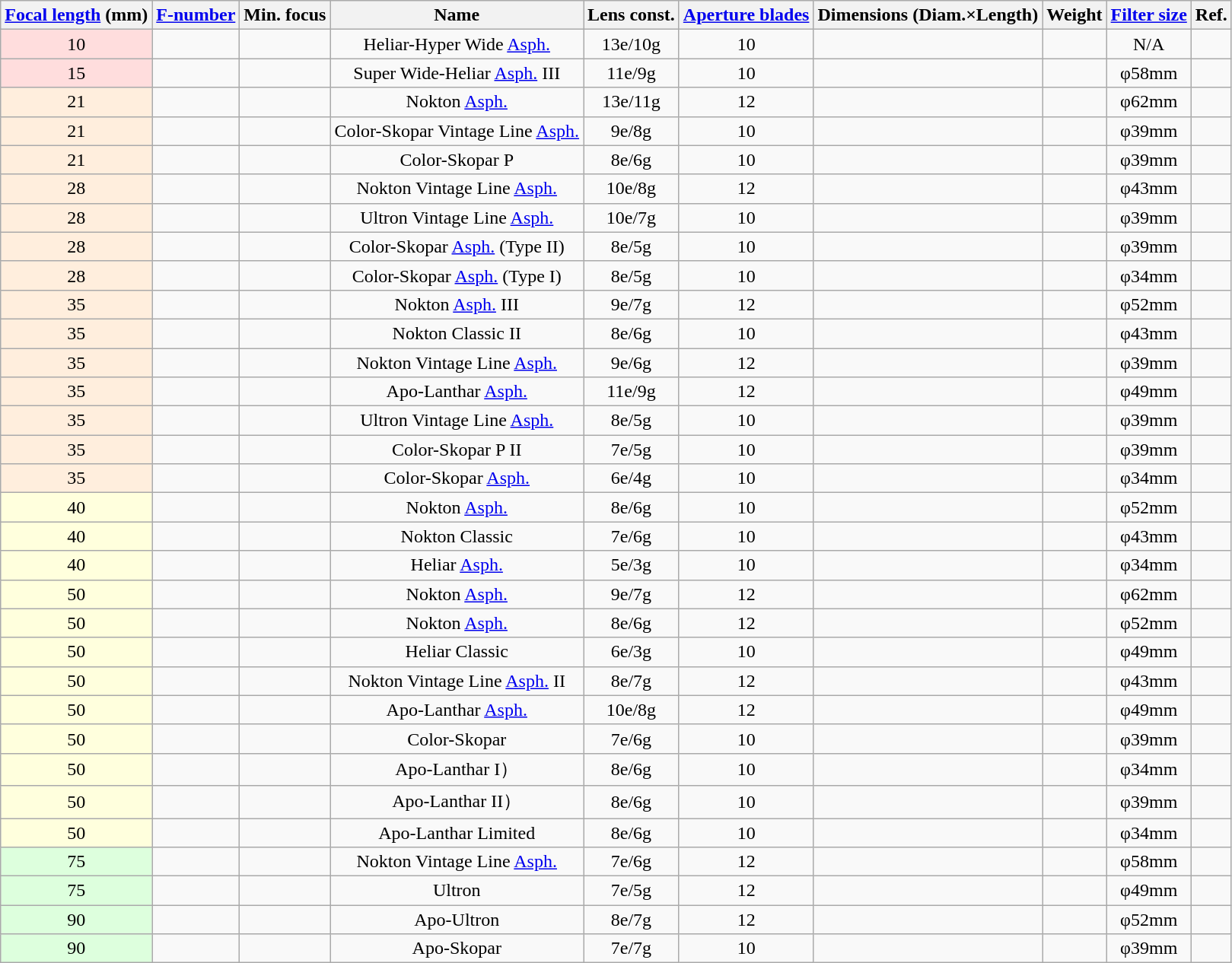<table class="wikitable sortable" style="font-size:100%;text-align:center;">
<tr>
<th><a href='#'>Focal length</a> (mm)</th>
<th><a href='#'>F-number</a></th>
<th>Min. focus</th>
<th>Name</th>
<th>Lens const.</th>
<th><a href='#'>Aperture blades</a></th>
<th>Dimensions (Diam.×Length)</th>
<th>Weight</th>
<th><a href='#'>Filter size</a></th>
<th class="unsortable">Ref.</th>
</tr>
<tr>
<td ! style = "background:#fdd;">10</td>
<td></td>
<td></td>
<td>Heliar-Hyper Wide <a href='#'>Asph.</a></td>
<td>13e/10g</td>
<td>10</td>
<td></td>
<td></td>
<td>N/A</td>
<td></td>
</tr>
<tr>
<td ! style = "background:#fdd;">15</td>
<td></td>
<td></td>
<td>Super Wide-Heliar <a href='#'>Asph.</a> III</td>
<td>11e/9g</td>
<td>10</td>
<td></td>
<td></td>
<td>φ58mm</td>
<td></td>
</tr>
<tr>
<td ! style = "background:#fed;">21</td>
<td></td>
<td></td>
<td>Nokton <a href='#'>Asph.</a></td>
<td>13e/11g</td>
<td>12</td>
<td></td>
<td></td>
<td>φ62mm</td>
<td></td>
</tr>
<tr>
<td ! style = "background:#fed;">21</td>
<td></td>
<td></td>
<td>Color-Skopar Vintage Line <a href='#'>Asph.</a></td>
<td>9e/8g</td>
<td>10</td>
<td></td>
<td></td>
<td>φ39mm</td>
<td></td>
</tr>
<tr>
<td ! style = "background:#fed;">21</td>
<td></td>
<td></td>
<td>Color-Skopar P</td>
<td>8e/6g</td>
<td>10</td>
<td></td>
<td></td>
<td>φ39mm</td>
<td></td>
</tr>
<tr>
<td ! style = "background:#fed;">28</td>
<td></td>
<td></td>
<td>Nokton Vintage Line <a href='#'>Asph.</a></td>
<td>10e/8g</td>
<td>12</td>
<td></td>
<td></td>
<td>φ43mm</td>
<td></td>
</tr>
<tr>
<td ! style = "background:#fed;">28</td>
<td></td>
<td></td>
<td>Ultron Vintage Line <a href='#'>Asph.</a></td>
<td>10e/7g</td>
<td>10</td>
<td></td>
<td></td>
<td>φ39mm</td>
<td></td>
</tr>
<tr>
<td ! style = "background:#fed;">28</td>
<td></td>
<td></td>
<td>Color-Skopar <a href='#'>Asph.</a> (Type II)</td>
<td>8e/5g</td>
<td>10</td>
<td></td>
<td></td>
<td>φ39mm</td>
<td></td>
</tr>
<tr>
<td ! style = "background:#fed;">28</td>
<td></td>
<td></td>
<td>Color-Skopar <a href='#'>Asph.</a> (Type I)</td>
<td>8e/5g</td>
<td>10</td>
<td></td>
<td></td>
<td>φ34mm</td>
<td></td>
</tr>
<tr>
<td ! style = "background:#fed;">35</td>
<td></td>
<td></td>
<td>Nokton <a href='#'>Asph.</a> III</td>
<td>9e/7g</td>
<td>12</td>
<td></td>
<td></td>
<td>φ52mm</td>
<td></td>
</tr>
<tr>
<td ! style = "background:#fed;">35</td>
<td></td>
<td></td>
<td>Nokton Classic II</td>
<td>8e/6g</td>
<td>10</td>
<td></td>
<td></td>
<td>φ43mm</td>
<td></td>
</tr>
<tr>
<td ! style = "background:#fed;">35</td>
<td></td>
<td></td>
<td>Nokton Vintage Line <a href='#'>Asph.</a></td>
<td>9e/6g</td>
<td>12</td>
<td></td>
<td></td>
<td>φ39mm</td>
<td></td>
</tr>
<tr>
<td ! style = "background:#fed;">35</td>
<td></td>
<td></td>
<td>Apo-Lanthar <a href='#'>Asph.</a></td>
<td>11e/9g</td>
<td>12</td>
<td></td>
<td></td>
<td>φ49mm</td>
<td></td>
</tr>
<tr>
<td ! style = "background:#fed;">35</td>
<td></td>
<td></td>
<td>Ultron Vintage Line <a href='#'>Asph.</a></td>
<td>8e/5g</td>
<td>10</td>
<td></td>
<td></td>
<td>φ39mm</td>
<td></td>
</tr>
<tr>
<td ! style = "background:#fed;">35</td>
<td></td>
<td></td>
<td>Color-Skopar P II</td>
<td>7e/5g</td>
<td>10</td>
<td></td>
<td></td>
<td>φ39mm</td>
<td></td>
</tr>
<tr>
<td ! style = "background:#fed;">35</td>
<td></td>
<td></td>
<td>Color-Skopar <a href='#'>Asph.</a></td>
<td>6e/4g</td>
<td>10</td>
<td></td>
<td></td>
<td>φ34mm</td>
<td></td>
</tr>
<tr>
<td ! style = "background:#ffd;">40</td>
<td></td>
<td></td>
<td>Nokton <a href='#'>Asph.</a></td>
<td>8e/6g</td>
<td>10</td>
<td></td>
<td></td>
<td>φ52mm</td>
<td></td>
</tr>
<tr>
<td ! style = "background:#ffd;">40</td>
<td></td>
<td></td>
<td>Nokton Classic</td>
<td>7e/6g</td>
<td>10</td>
<td></td>
<td></td>
<td>φ43mm</td>
<td></td>
</tr>
<tr>
<td ! style = "background:#ffd;">40</td>
<td></td>
<td></td>
<td>Heliar <a href='#'>Asph.</a></td>
<td>5e/3g</td>
<td>10</td>
<td></td>
<td></td>
<td>φ34mm</td>
<td></td>
</tr>
<tr>
<td ! style = "background:#ffd;">50</td>
<td></td>
<td></td>
<td>Nokton <a href='#'>Asph.</a></td>
<td>9e/7g</td>
<td>12</td>
<td></td>
<td></td>
<td>φ62mm</td>
<td></td>
</tr>
<tr>
<td ! style = "background:#ffd;">50</td>
<td></td>
<td></td>
<td>Nokton <a href='#'>Asph.</a></td>
<td>8e/6g</td>
<td>12</td>
<td></td>
<td></td>
<td>φ52mm</td>
<td></td>
</tr>
<tr>
<td ! style = "background:#ffd;">50</td>
<td></td>
<td></td>
<td>Heliar Classic</td>
<td>6e/3g</td>
<td>10</td>
<td></td>
<td></td>
<td>φ49mm</td>
<td></td>
</tr>
<tr>
<td ! style = "background:#ffd;">50</td>
<td></td>
<td></td>
<td>Nokton Vintage Line <a href='#'>Asph.</a> II</td>
<td>8e/7g</td>
<td>12</td>
<td></td>
<td></td>
<td>φ43mm</td>
<td></td>
</tr>
<tr>
<td ! style = "background:#ffd;">50</td>
<td></td>
<td></td>
<td>Apo-Lanthar <a href='#'>Asph.</a></td>
<td>10e/8g</td>
<td>12</td>
<td></td>
<td></td>
<td>φ49mm</td>
<td></td>
</tr>
<tr>
<td ! style = "background:#ffd;">50</td>
<td></td>
<td></td>
<td>Color-Skopar</td>
<td>7e/6g</td>
<td>10</td>
<td></td>
<td></td>
<td>φ39mm</td>
<td></td>
</tr>
<tr>
<td ! style = "background:#ffd;">50</td>
<td></td>
<td></td>
<td>Apo-Lanthar I）</td>
<td>8e/6g</td>
<td>10</td>
<td></td>
<td></td>
<td>φ34mm</td>
<td></td>
</tr>
<tr>
<td ! style = "background:#ffd;">50</td>
<td></td>
<td></td>
<td>Apo-Lanthar II）</td>
<td>8e/6g</td>
<td>10</td>
<td></td>
<td></td>
<td>φ39mm</td>
<td></td>
</tr>
<tr>
<td ! style = "background:#ffd;">50</td>
<td></td>
<td></td>
<td>Apo-Lanthar Limited</td>
<td>8e/6g</td>
<td>10</td>
<td></td>
<td></td>
<td>φ34mm</td>
<td></td>
</tr>
<tr>
<td ! style = "background:#dfd;">75</td>
<td></td>
<td></td>
<td>Nokton Vintage Line <a href='#'>Asph.</a></td>
<td>7e/6g</td>
<td>12</td>
<td></td>
<td></td>
<td>φ58mm</td>
<td></td>
</tr>
<tr>
<td ! style = "background:#dfd;">75</td>
<td></td>
<td></td>
<td>Ultron</td>
<td>7e/5g</td>
<td>12</td>
<td></td>
<td></td>
<td>φ49mm</td>
<td></td>
</tr>
<tr>
<td ! style = "background:#dfd;">90</td>
<td></td>
<td></td>
<td>Apo-Ultron</td>
<td>8e/7g</td>
<td>12</td>
<td></td>
<td></td>
<td>φ52mm</td>
<td></td>
</tr>
<tr>
<td ! style = "background:#dfd;">90</td>
<td></td>
<td></td>
<td>Apo-Skopar</td>
<td>7e/7g</td>
<td>10</td>
<td></td>
<td></td>
<td>φ39mm</td>
<td></td>
</tr>
</table>
